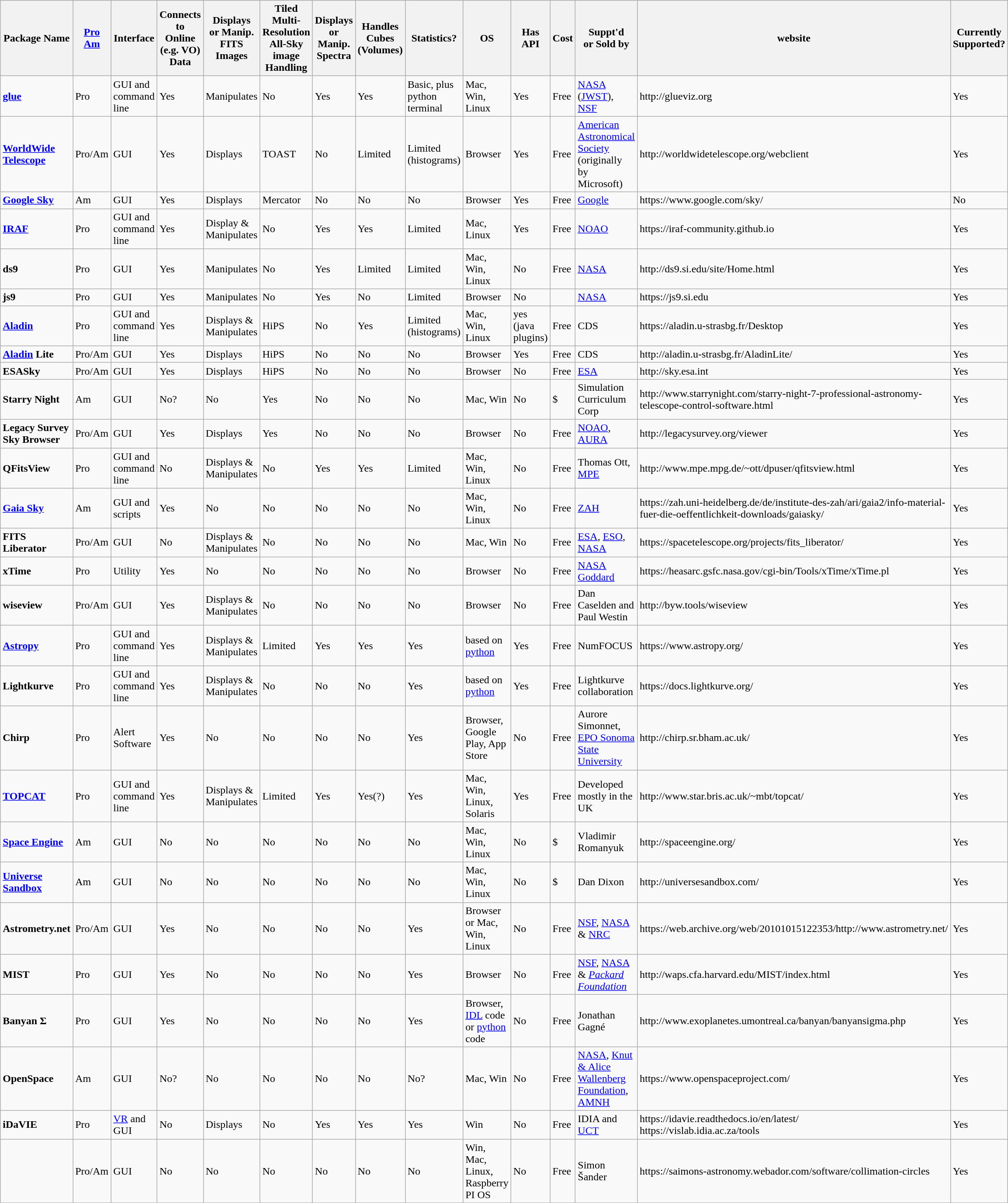<table class="wikitable sortable">
<tr>
<th>Package Name</th>
<th><a href='#'>Pro</a><br><a href='#'>Am</a></th>
<th>Interface</th>
<th>Connects to Online<br>(e.g. VO) Data</th>
<th>Displays<br>or Manip. FITS Images</th>
<th>Tiled Multi-Resolution All-Sky image Handling</th>
<th>Displays<br>or Manip.<br>Spectra</th>
<th>Handles Cubes<br>(Volumes)</th>
<th>Statistics?</th>
<th>OS</th>
<th>Has API</th>
<th>Cost</th>
<th>Suppt'd<br>or Sold by</th>
<th>website</th>
<th>Currently Supported?</th>
</tr>
<tr>
<td><strong><a href='#'>glue</a></strong></td>
<td>Pro</td>
<td>GUI and command line</td>
<td>Yes</td>
<td>Manipulates</td>
<td>No</td>
<td>Yes</td>
<td>Yes</td>
<td>Basic, plus python terminal</td>
<td>Mac, Win, Linux</td>
<td>Yes</td>
<td>Free</td>
<td><a href='#'>NASA</a> (<a href='#'>JWST</a>), <a href='#'>NSF</a></td>
<td>http://glueviz.org</td>
<td>Yes</td>
</tr>
<tr>
<td><strong><a href='#'>WorldWide Telescope</a></strong></td>
<td>Pro/Am</td>
<td>GUI</td>
<td>Yes</td>
<td>Displays</td>
<td>TOAST</td>
<td>No</td>
<td>Limited</td>
<td>Limited (histograms)</td>
<td>Browser</td>
<td>Yes</td>
<td>Free</td>
<td><a href='#'>American Astronomical Society</a> (originally by Microsoft)</td>
<td>http://worldwidetelescope.org/webclient</td>
<td>Yes</td>
</tr>
<tr>
<td><strong><a href='#'>Google Sky</a></strong></td>
<td>Am</td>
<td>GUI</td>
<td>Yes</td>
<td>Displays</td>
<td>Mercator</td>
<td>No</td>
<td>No</td>
<td>No</td>
<td>Browser</td>
<td>Yes</td>
<td>Free</td>
<td><a href='#'>Google</a></td>
<td>https://www.google.com/sky/</td>
<td>No</td>
</tr>
<tr>
<td><strong><a href='#'>IRAF</a></strong></td>
<td>Pro</td>
<td>GUI and command line</td>
<td>Yes</td>
<td>Display & Manipulates</td>
<td>No</td>
<td>Yes</td>
<td>Yes</td>
<td>Limited</td>
<td>Mac, Linux</td>
<td>Yes</td>
<td>Free</td>
<td><a href='#'>NOAO</a></td>
<td>https://iraf-community.github.io</td>
<td>Yes</td>
</tr>
<tr>
<td><strong>ds9</strong></td>
<td>Pro</td>
<td>GUI</td>
<td>Yes</td>
<td>Manipulates</td>
<td>No</td>
<td>Yes</td>
<td>Limited</td>
<td>Limited</td>
<td>Mac, Win, Linux</td>
<td>No</td>
<td>Free</td>
<td><a href='#'>NASA</a></td>
<td>http://ds9.si.edu/site/Home.html</td>
<td>Yes</td>
</tr>
<tr>
<td><strong>js9</strong></td>
<td>Pro</td>
<td>GUI</td>
<td>Yes</td>
<td>Manipulates</td>
<td>No</td>
<td>Yes</td>
<td>No</td>
<td>Limited</td>
<td>Browser</td>
<td>No</td>
<td></td>
<td><a href='#'>NASA</a></td>
<td>https://js9.si.edu</td>
<td>Yes</td>
</tr>
<tr>
<td><strong><a href='#'>Aladin</a></strong></td>
<td>Pro</td>
<td>GUI and command line</td>
<td>Yes</td>
<td>Displays & Manipulates</td>
<td>HiPS</td>
<td>No</td>
<td>Yes</td>
<td>Limited (histograms)</td>
<td>Mac, Win, Linux</td>
<td>yes (java plugins)</td>
<td>Free</td>
<td>CDS</td>
<td>https://aladin.u-strasbg.fr/Desktop</td>
<td>Yes</td>
</tr>
<tr>
<td><a href='#'><strong>Aladin</strong></a> <strong>Lite</strong></td>
<td>Pro/Am</td>
<td>GUI</td>
<td>Yes</td>
<td>Displays</td>
<td>HiPS</td>
<td>No</td>
<td>No</td>
<td>No</td>
<td>Browser</td>
<td>Yes</td>
<td>Free</td>
<td>CDS</td>
<td>http://aladin.u-strasbg.fr/AladinLite/</td>
<td>Yes</td>
</tr>
<tr>
<td><strong>ESASky</strong></td>
<td>Pro/Am</td>
<td>GUI</td>
<td>Yes</td>
<td>Displays</td>
<td>HiPS</td>
<td>No</td>
<td>No</td>
<td>No</td>
<td>Browser</td>
<td>No</td>
<td>Free</td>
<td><a href='#'>ESA</a></td>
<td>http://sky.esa.int</td>
<td>Yes</td>
</tr>
<tr>
<td><strong>Starry Night</strong></td>
<td>Am</td>
<td>GUI</td>
<td>No?</td>
<td>No</td>
<td>Yes</td>
<td>No</td>
<td>No</td>
<td>No</td>
<td>Mac, Win</td>
<td>No</td>
<td>$</td>
<td>Simulation Curriculum Corp</td>
<td>http://www.starrynight.com/starry-night-7-professional-astronomy-telescope-control-software.html</td>
<td>Yes</td>
</tr>
<tr>
<td><strong>Legacy Survey Sky Browser</strong></td>
<td>Pro/Am</td>
<td>GUI</td>
<td>Yes</td>
<td>Displays</td>
<td>Yes</td>
<td>No</td>
<td>No</td>
<td>No</td>
<td>Browser</td>
<td>No</td>
<td>Free</td>
<td><a href='#'>NOAO</a>, <a href='#'>AURA</a></td>
<td>http://legacysurvey.org/viewer</td>
<td>Yes</td>
</tr>
<tr>
<td><strong>QFitsView</strong></td>
<td>Pro</td>
<td>GUI and command line</td>
<td>No</td>
<td>Displays & Manipulates</td>
<td>No</td>
<td>Yes</td>
<td>Yes</td>
<td>Limited</td>
<td>Mac, Win, Linux</td>
<td>No</td>
<td>Free</td>
<td>Thomas Ott, <a href='#'>MPE</a></td>
<td>http://www.mpe.mpg.de/~ott/dpuser/qfitsview.html</td>
<td>Yes</td>
</tr>
<tr>
<td><strong><a href='#'>Gaia Sky</a></strong></td>
<td>Am</td>
<td>GUI and scripts</td>
<td>Yes</td>
<td>No</td>
<td>No</td>
<td>No</td>
<td>No</td>
<td>No</td>
<td>Mac, Win, Linux</td>
<td>No</td>
<td>Free</td>
<td><a href='#'>ZAH</a></td>
<td>https://zah.uni-heidelberg.de/de/institute-des-zah/ari/gaia2/info-material-fuer-die-oeffentlichkeit-downloads/gaiasky/</td>
<td>Yes</td>
</tr>
<tr>
<td><strong>FITS Liberator</strong></td>
<td>Pro/Am</td>
<td>GUI</td>
<td>No</td>
<td>Displays & Manipulates</td>
<td>No</td>
<td>No</td>
<td>No</td>
<td>No</td>
<td>Mac, Win</td>
<td>No</td>
<td>Free</td>
<td><a href='#'>ESA</a>, <a href='#'>ESO</a>, <a href='#'>NASA</a></td>
<td>https://spacetelescope.org/projects/fits_liberator/</td>
<td>Yes</td>
</tr>
<tr>
<td><strong>xTime</strong></td>
<td>Pro</td>
<td>Utility</td>
<td>Yes</td>
<td>No</td>
<td>No</td>
<td>No</td>
<td>No</td>
<td>No</td>
<td>Browser</td>
<td>No</td>
<td>Free</td>
<td><a href='#'>NASA Goddard</a></td>
<td>https://heasarc.gsfc.nasa.gov/cgi-bin/Tools/xTime/xTime.pl</td>
<td>Yes</td>
</tr>
<tr>
<td><strong>wiseview</strong></td>
<td>Pro/Am</td>
<td>GUI</td>
<td>Yes</td>
<td>Displays & Manipulates</td>
<td>No</td>
<td>No</td>
<td>No</td>
<td>No</td>
<td>Browser</td>
<td>No</td>
<td>Free</td>
<td>Dan Caselden and Paul Westin</td>
<td>http://byw.tools/wiseview</td>
<td>Yes</td>
</tr>
<tr>
<td><strong><a href='#'>Astropy</a></strong></td>
<td>Pro</td>
<td>GUI and command line</td>
<td>Yes</td>
<td>Displays & Manipulates</td>
<td>Limited</td>
<td>Yes</td>
<td>Yes</td>
<td>Yes</td>
<td>based on <a href='#'>python</a></td>
<td>Yes</td>
<td>Free</td>
<td>NumFOCUS</td>
<td>https://www.astropy.org/</td>
<td>Yes</td>
</tr>
<tr>
<td><strong>Lightkurve</strong></td>
<td>Pro</td>
<td>GUI and command line</td>
<td>Yes</td>
<td>Displays & Manipulates</td>
<td>No</td>
<td>No</td>
<td>No</td>
<td>Yes</td>
<td>based on <a href='#'>python</a></td>
<td>Yes</td>
<td>Free</td>
<td>Lightkurve collaboration</td>
<td>https://docs.lightkurve.org/</td>
<td>Yes</td>
</tr>
<tr>
<td><strong>Chirp</strong></td>
<td>Pro</td>
<td>Alert Software</td>
<td>Yes</td>
<td>No</td>
<td>No</td>
<td>No</td>
<td>No</td>
<td>Yes</td>
<td>Browser, Google Play, App Store</td>
<td>No</td>
<td>Free</td>
<td>Aurore Simonnet, <a href='#'>EPO Sonoma State University</a></td>
<td>http://chirp.sr.bham.ac.uk/</td>
<td>Yes</td>
</tr>
<tr>
<td><strong><a href='#'>TOPCAT</a></strong></td>
<td>Pro</td>
<td>GUI and command line</td>
<td>Yes</td>
<td>Displays & Manipulates</td>
<td>Limited</td>
<td>Yes</td>
<td>Yes(?)</td>
<td>Yes</td>
<td>Mac, Win, Linux, Solaris</td>
<td>Yes</td>
<td>Free</td>
<td>Developed mostly in the UK</td>
<td>http://www.star.bris.ac.uk/~mbt/topcat/</td>
<td>Yes</td>
</tr>
<tr>
<td><strong><a href='#'>Space Engine</a></strong></td>
<td>Am</td>
<td>GUI</td>
<td>No</td>
<td>No</td>
<td>No</td>
<td>No</td>
<td>No</td>
<td>No</td>
<td>Mac, Win, Linux</td>
<td>No</td>
<td>$</td>
<td>Vladimir Romanyuk</td>
<td>http://spaceengine.org/</td>
<td>Yes</td>
</tr>
<tr>
<td><strong><a href='#'>Universe Sandbox</a></strong></td>
<td>Am</td>
<td>GUI</td>
<td>No</td>
<td>No</td>
<td>No</td>
<td>No</td>
<td>No</td>
<td>No</td>
<td>Mac, Win, Linux</td>
<td>No</td>
<td>$</td>
<td>Dan Dixon</td>
<td>http://universesandbox.com/</td>
<td>Yes</td>
</tr>
<tr>
<td><strong>Astrometry.net</strong></td>
<td>Pro/Am</td>
<td>GUI</td>
<td>Yes</td>
<td>No</td>
<td>No</td>
<td>No</td>
<td>No</td>
<td>Yes</td>
<td>Browser or Mac, Win, Linux</td>
<td>No</td>
<td>Free</td>
<td><a href='#'>NSF</a>, <a href='#'>NASA</a> & <a href='#'>NRC</a></td>
<td>https://web.archive.org/web/20101015122353/http://www.astrometry.net/</td>
<td>Yes</td>
</tr>
<tr>
<td><strong>MIST</strong></td>
<td>Pro</td>
<td>GUI</td>
<td>Yes</td>
<td>No</td>
<td>No</td>
<td>No</td>
<td>No</td>
<td>Yes</td>
<td>Browser</td>
<td>No</td>
<td>Free</td>
<td><a href='#'>NSF</a>, <a href='#'>NASA</a> & <em><a href='#'>Packard Foundation</a></em></td>
<td>http://waps.cfa.harvard.edu/MIST/index.html</td>
<td>Yes</td>
</tr>
<tr>
<td><strong>Banyan Σ</strong></td>
<td>Pro</td>
<td>GUI</td>
<td>Yes</td>
<td>No</td>
<td>No</td>
<td>No</td>
<td>No</td>
<td>Yes</td>
<td>Browser, <a href='#'>IDL</a> code or <a href='#'>python</a> code</td>
<td>No</td>
<td>Free</td>
<td>Jonathan Gagné</td>
<td>http://www.exoplanetes.umontreal.ca/banyan/banyansigma.php</td>
<td>Yes</td>
</tr>
<tr>
<td><strong>OpenSpace</strong></td>
<td>Am</td>
<td>GUI</td>
<td>No?</td>
<td>No</td>
<td>No</td>
<td>No</td>
<td>No</td>
<td>No?</td>
<td>Mac, Win</td>
<td>No</td>
<td>Free</td>
<td><a href='#'>NASA</a>, <a href='#'>Knut & Alice Wallenberg Foundation</a>, <a href='#'>AMNH</a></td>
<td>https://www.openspaceproject.com/</td>
<td>Yes</td>
</tr>
<tr>
<td><strong>iDaVIE</strong></td>
<td>Pro</td>
<td><a href='#'>VR</a> and GUI</td>
<td>No</td>
<td>Displays</td>
<td>No</td>
<td>Yes</td>
<td>Yes</td>
<td>Yes</td>
<td>Win</td>
<td>No</td>
<td>Free</td>
<td>IDIA and <a href='#'>UCT</a></td>
<td>https://idavie.readthedocs.io/en/latest/<br>https://vislab.idia.ac.za/tools</td>
<td>Yes</td>
</tr>
<tr>
<td><strong></strong></td>
<td>Pro/Am</td>
<td>GUI</td>
<td>No</td>
<td>No</td>
<td>No</td>
<td>No</td>
<td>No</td>
<td>No</td>
<td>Win, Mac, Linux,<br>Raspberry PI OS</td>
<td>No</td>
<td>Free</td>
<td>Simon Šander</td>
<td>https://saimons-astronomy.webador.com/software/collimation-circles</td>
<td>Yes</td>
</tr>
<tr>
</tr>
</table>
